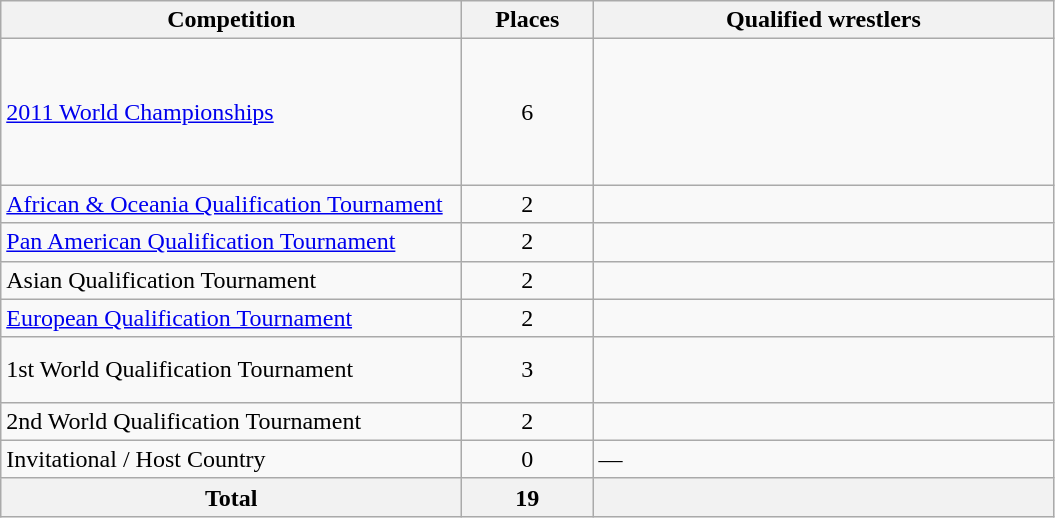<table class = "wikitable">
<tr>
<th width=300>Competition</th>
<th width=80>Places</th>
<th width=300>Qualified wrestlers</th>
</tr>
<tr>
<td><a href='#'>2011 World Championships</a></td>
<td align="center">6</td>
<td><br><br><br><br><br></td>
</tr>
<tr>
<td><a href='#'>African & Oceania Qualification Tournament</a></td>
<td align="center">2</td>
<td><br></td>
</tr>
<tr>
<td><a href='#'>Pan American Qualification Tournament</a></td>
<td align="center">2</td>
<td><br></td>
</tr>
<tr>
<td>Asian Qualification Tournament</td>
<td align="center">2</td>
<td><br></td>
</tr>
<tr>
<td><a href='#'>European Qualification Tournament</a></td>
<td align="center">2</td>
<td><br></td>
</tr>
<tr>
<td>1st World Qualification Tournament</td>
<td align="center">3</td>
<td><br><br></td>
</tr>
<tr>
<td>2nd World Qualification Tournament</td>
<td align="center">2</td>
<td><br></td>
</tr>
<tr>
<td>Invitational / Host Country</td>
<td align="center">0</td>
<td>—</td>
</tr>
<tr>
<th>Total</th>
<th>19</th>
<th></th>
</tr>
</table>
